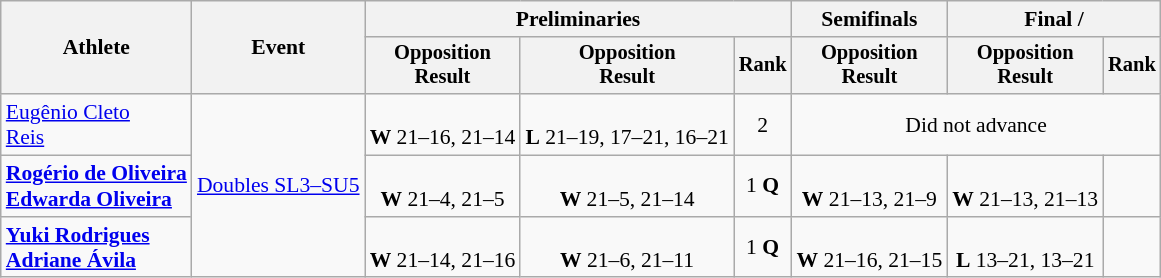<table class=wikitable style="font-size:90%">
<tr>
<th rowspan="2">Athlete</th>
<th rowspan="2">Event</th>
<th colspan="3">Preliminaries</th>
<th>Semifinals</th>
<th colspan="2">Final / </th>
</tr>
<tr style="font-size:95%">
<th>Opposition<br>Result</th>
<th>Opposition<br>Result</th>
<th>Rank</th>
<th>Opposition<br>Result</th>
<th>Opposition<br>Result</th>
<th>Rank</th>
</tr>
<tr align=center>
<td align=left><a href='#'>Eugênio Cleto</a><br><a href='#'> Reis</a></td>
<td align=left rowspan=3><a href='#'>Doubles SL3–SU5</a></td>
<td><br><strong>W</strong> 21–16, 21–14</td>
<td><br><strong>L</strong> 21–19, 17–21, 16–21</td>
<td>2</td>
<td colspan=3>Did not advance</td>
</tr>
<tr align=center>
<td align=left><strong><a href='#'>Rogério de Oliveira</a><br><a href='#'>Edwarda Oliveira</a></strong></td>
<td><br><strong>W</strong> 21–4, 21–5</td>
<td><br><strong>W</strong> 21–5, 21–14</td>
<td>1 <strong>Q</strong></td>
<td><br><strong>W</strong> 21–13, 21–9</td>
<td><br><strong>W</strong> 21–13, 21–13</td>
<td></td>
</tr>
<tr align=center>
<td align=left><strong><a href='#'>Yuki Rodrigues</a><br><a href='#'>Adriane Ávila</a></strong></td>
<td><br><strong>W</strong> 21–14, 21–16</td>
<td><br><strong>W</strong> 21–6, 21–11</td>
<td>1 <strong>Q</strong></td>
<td><br><strong>W</strong> 21–16, 21–15</td>
<td><br><strong>L</strong> 13–21, 13–21</td>
<td></td>
</tr>
</table>
